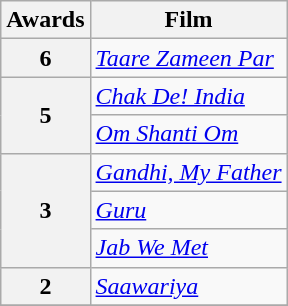<table class="wikitable" style="display:inline-table;">
<tr>
<th>Awards</th>
<th>Film</th>
</tr>
<tr>
<th>6</th>
<td><em><a href='#'>Taare Zameen Par</a></em></td>
</tr>
<tr>
<th rowspan="2">5</th>
<td><em><a href='#'>Chak De! India</a></em></td>
</tr>
<tr>
<td><em><a href='#'>Om Shanti Om</a></em></td>
</tr>
<tr>
<th rowspan="3">3</th>
<td><em><a href='#'>Gandhi, My Father</a></em></td>
</tr>
<tr>
<td><em><a href='#'>Guru</a></em></td>
</tr>
<tr>
<td><em><a href='#'>Jab We Met</a></em></td>
</tr>
<tr>
<th rowspan="1">2</th>
<td><em><a href='#'>Saawariya</a></em></td>
</tr>
<tr>
</tr>
</table>
